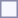<table style="border:1px solid #8888aa; background-color:#f7f8ff; padding:5px; font-size:95%; margin: 0px 12px 12px 0px;">
</table>
